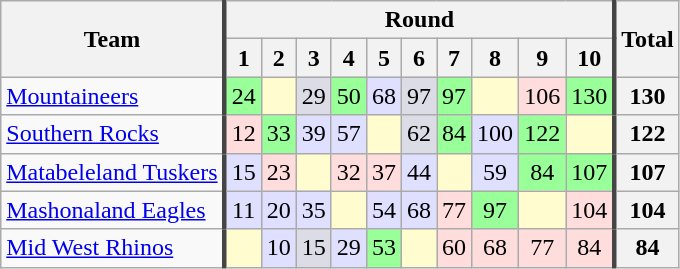<table class="wikitable">
<tr>
<th rowspan="2" style="border-right: 3px solid #454545">Team</th>
<th colspan="10">Round</th>
<th rowspan="2" style="border-left: 3px solid #454545">Total</th>
</tr>
<tr>
<th>1</th>
<th>2</th>
<th>3</th>
<th>4</th>
<th>5</th>
<th>6</th>
<th>7</th>
<th>8</th>
<th>9</th>
<th>10</th>
</tr>
<tr align="center">
<td style="border-right: 3px solid #454545" align="left"><a href='#'>Mountaineers</a></td>
<td style="background: #99FF99">24</td>
<td style="background: #FFFDD0"><em></em></td>
<td style="background: #DCDCE6">29</td>
<td style="background: #99FF99">50</td>
<td style="background: #DFDFFF">68</td>
<td style="background: #DCDCE6">97</td>
<td style="background: #99FF99">97</td>
<td style="background: #FFFDD0"><em></em></td>
<td style="background: #FFDDDD">106</td>
<td style="background: #99FF99">130</td>
<th style="border-left: 3px solid #454545">130</th>
</tr>
<tr align="center">
<td style="border-right: 3px solid #454545" align="left"><a href='#'>Southern Rocks</a></td>
<td style="background: #FFDDDD">12</td>
<td style="background: #99FF99">33</td>
<td style="background: #DFDFFF">39</td>
<td style="background: #DFDFFF">57</td>
<td style="background: #FFFDD0"><em></em></td>
<td style="background: #DCDCE6">62</td>
<td style="background: #99FF99">84</td>
<td style="background: #DFDFFF">100</td>
<td style="background: #99FF99">122</td>
<td style="background: #FFFDD0"><em></em></td>
<th style="border-left: 3px solid #454545">122</th>
</tr>
<tr align="center">
<td style="border-right: 3px solid #454545" align="left"><a href='#'>Matabeleland Tuskers</a></td>
<td style="background: #DFDFFF">15</td>
<td style="background: #FFDDDD">23</td>
<td style="background: #FFFDD0"><em></em></td>
<td style="background: #FFDDDD">32</td>
<td style="background: #FFDDDD">37</td>
<td style="background: #DFDFFF">44</td>
<td style="background: #FFFDD0"><em></em></td>
<td style="background: #DFDFFF">59</td>
<td style="background: #99FF99">84</td>
<td style="background: #99FF99">107</td>
<th style="border-left: 3px solid #454545">107</th>
</tr>
<tr align="center">
<td style="border-right: 3px solid #454545" align="left"><a href='#'>Mashonaland Eagles</a></td>
<td style="background: #DFDFFF">11</td>
<td style="background: #DFDFFF">20</td>
<td style="background: #DFDFFF">35</td>
<td style="background: #FFFDD0"><em></em></td>
<td style="background: #DFDFFF">54</td>
<td style="background: #DFDFFF">68</td>
<td style="background: #FFDDDD">77</td>
<td style="background: #99FF99">97</td>
<td style="background: #FFFDD0"><em></em></td>
<td style="background: #FFDDDD">104</td>
<th style="border-left: 3px solid #454545">104</th>
</tr>
<tr align="center">
<td style="border-right: 3px solid #454545" align="left"><a href='#'>Mid West Rhinos</a></td>
<td style="background: #FFFDD0"><em></em></td>
<td style="background: #DFDFFF">10</td>
<td style="background: #DCDCE6">15</td>
<td style="background: #DFDFFF">29</td>
<td style="background: #99FF99">53</td>
<td style="background: #FFFDD0"><em></em></td>
<td style="background: #FFDDDD">60</td>
<td style="background: #FFDDDD">68</td>
<td style="background: #FFDDDD">77</td>
<td style="background: #FFDDDD">84</td>
<th style="border-left: 3px solid #454545">84</th>
</tr>
</table>
